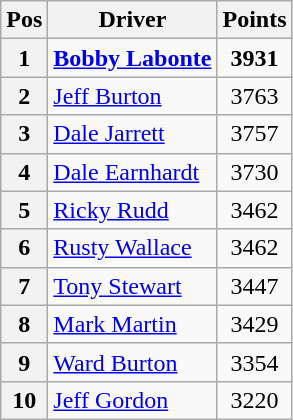<table class="wikitable">
<tr>
<th>Pos</th>
<th>Driver</th>
<th>Points</th>
</tr>
<tr>
<th>1</th>
<td><strong><a href='#'>Bobby Labonte</a></strong></td>
<td style="text-align:center;"><strong>3931</strong></td>
</tr>
<tr>
<th>2</th>
<td><a href='#'>Jeff Burton</a></td>
<td style="text-align:center;">3763</td>
</tr>
<tr>
<th>3</th>
<td><a href='#'>Dale Jarrett</a></td>
<td style="text-align:center;">3757</td>
</tr>
<tr>
<th>4</th>
<td><a href='#'>Dale Earnhardt</a></td>
<td style="text-align:center;">3730</td>
</tr>
<tr>
<th>5</th>
<td><a href='#'>Ricky Rudd</a></td>
<td style="text-align:center;">3462</td>
</tr>
<tr>
<th>6</th>
<td><a href='#'>Rusty Wallace</a></td>
<td style="text-align:center;">3462</td>
</tr>
<tr>
<th>7</th>
<td><a href='#'>Tony Stewart</a></td>
<td style="text-align:center;">3447</td>
</tr>
<tr>
<th>8</th>
<td><a href='#'>Mark Martin</a></td>
<td style="text-align:center;">3429</td>
</tr>
<tr>
<th>9</th>
<td><a href='#'>Ward Burton</a></td>
<td style="text-align:center;">3354</td>
</tr>
<tr>
<th>10</th>
<td><a href='#'>Jeff Gordon</a></td>
<td style="text-align:center;">3220</td>
</tr>
</table>
